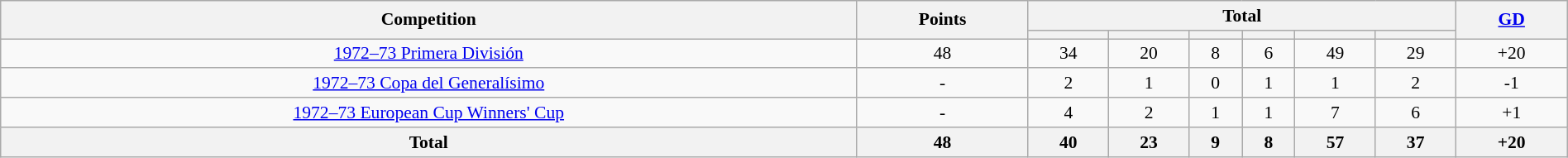<table class="wikitable" style="font-size:90%;width:100%;margin:auto;clear:both;text-align:center;">
<tr>
<th rowspan="2">Competition</th>
<th rowspan="2">Points</th>
<th colspan="6">Total</th>
<th rowspan="2"><a href='#'>GD</a></th>
</tr>
<tr>
<th></th>
<th></th>
<th></th>
<th></th>
<th></th>
<th></th>
</tr>
<tr>
<td> <a href='#'>1972–73 Primera División</a></td>
<td>48</td>
<td>34</td>
<td>20</td>
<td>8</td>
<td>6</td>
<td>49</td>
<td>29</td>
<td>+20</td>
</tr>
<tr>
<td> <a href='#'>1972–73 Copa del Generalísimo</a></td>
<td>-</td>
<td>2</td>
<td>1</td>
<td>0</td>
<td>1</td>
<td>1</td>
<td>2</td>
<td>-1</td>
</tr>
<tr>
<td> <a href='#'>1972–73 European Cup Winners' Cup</a></td>
<td>-</td>
<td>4</td>
<td>2</td>
<td>1</td>
<td>1</td>
<td>7</td>
<td>6</td>
<td>+1</td>
</tr>
<tr>
<th>Total</th>
<th>48</th>
<th>40</th>
<th>23</th>
<th>9</th>
<th>8</th>
<th>57</th>
<th>37</th>
<th>+20</th>
</tr>
</table>
